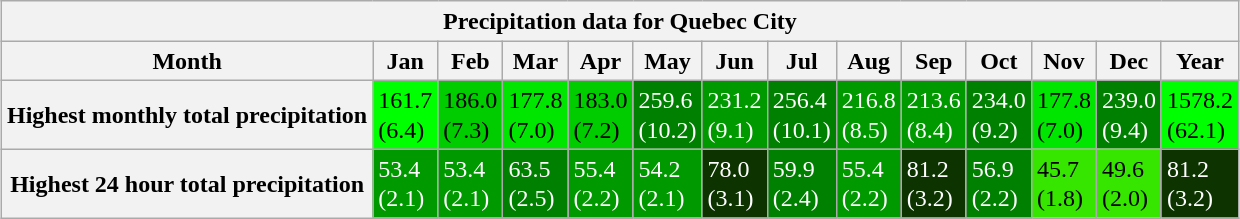<table style="width:100%:text-align:center;line-height:1.2em;margin-left:auto;margin-left:auto;margin-right:auto"class="wikitable mw-collapsible mw-collapsed">
<tr>
<th Colspan=14>Precipitation data for Quebec City</th>
</tr>
<tr>
<th>Month</th>
<th>Jan</th>
<th>Feb</th>
<th>Mar</th>
<th>Apr</th>
<th>May</th>
<th>Jun</th>
<th>Jul</th>
<th>Aug</th>
<th>Sep</th>
<th>Oct</th>
<th>Nov</th>
<th>Dec</th>
<th>Year</th>
</tr>
<tr>
<th>Highest monthly total precipitation</th>
<td style="background:#00FF00;color:#000000;">161.7<br>(6.4)</td>
<td style="background:#00CC00;color:#000000;">186.0<br>(7.3)</td>
<td style="background:#00E600;color:#000000;">177.8<br>(7.0)</td>
<td style="background:#00CC00;color:#000000;">183.0<br>(7.2)</td>
<td style="background:#008000;color:#FFFFFF;">259.6<br>(10.2)</td>
<td style="background:#009900;color:#FFFFFF;">231.2<br>(9.1)</td>
<td style="background:#008000;color:#FFFFFF;">256.4<br>(10.1)</td>
<td style="background:#009900;color:#FFFFFF;">216.8<br>(8.5)</td>
<td style="background:#009900;color:#FFFFFF;">213.6<br>(8.4)</td>
<td style="background:#008000;color:#FFFFFF;">234.0<br>(9.2)</td>
<td style="background:#00E600;color:#000000;">177.8<br>(7.0)</td>
<td style="background:#008000;color:#FFFFFF;">239.0<br>(9.4)</td>
<td style="background:#00FF00;color:#000000;">1578.2<br>(62.1)</td>
</tr>
<tr>
<th>Highest 24 hour total precipitation</th>
<td style="background:#009900;color:#FFFFFF;">53.4<br>(2.1)</td>
<td style="background:#009900;color:#FFFFFF;">53.4<br>(2.1)</td>
<td style="background:#008000;color:#FFFFFF;">63.5<br>(2.5)</td>
<td style="background:#009900;color:#FFFFFF;">55.4<br>(2.2)</td>
<td style="background:#009900;color:#FFFFFF;">54.2<br>(2.1)</td>
<td style="background:#0C3300;color:#FFFFFF;">78.0<br>(3.1)</td>
<td style="background:#008000;color:#FFFFFF;">59.9<br>(2.4)</td>
<td style="background:#009900;color:#FFFFFF;">55.4<br>(2.2)</td>
<td style="background:#0C3300;color:#FFFFFF;">81.2<br>(3.2)</td>
<td style="background:#008000;color:#FFFFFF;">56.9<br>(2.2)</td>
<td style="background:#36E600;color:#000000;">45.7<br>(1.8)</td>
<td style="background:#36E600;color:#000000;">49.6<br>(2.0)</td>
<td style="background:#0C3300;color:#FFFFFF;">81.2<br>(3.2)</td>
</tr>
</table>
